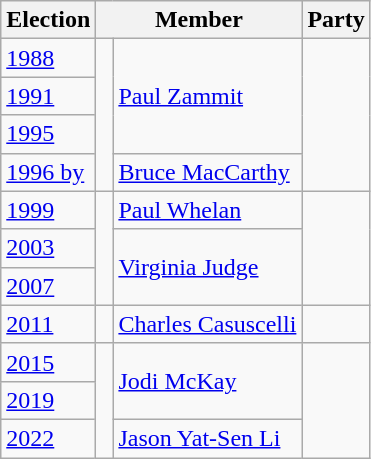<table class="wikitable">
<tr>
<th>Election</th>
<th colspan="2">Member</th>
<th>Party</th>
</tr>
<tr>
<td><a href='#'>1988</a></td>
<td rowspan="4" > </td>
<td rowspan="3"><a href='#'>Paul Zammit</a></td>
<td rowspan="4"></td>
</tr>
<tr>
<td><a href='#'>1991</a></td>
</tr>
<tr>
<td><a href='#'>1995</a></td>
</tr>
<tr>
<td><a href='#'>1996 by</a></td>
<td><a href='#'>Bruce MacCarthy</a></td>
</tr>
<tr>
<td><a href='#'>1999</a></td>
<td rowspan="3" > </td>
<td><a href='#'>Paul Whelan</a></td>
<td rowspan="3"></td>
</tr>
<tr>
<td><a href='#'>2003</a></td>
<td rowspan="2"><a href='#'>Virginia Judge</a></td>
</tr>
<tr>
<td><a href='#'>2007</a></td>
</tr>
<tr>
<td><a href='#'>2011</a></td>
<td> </td>
<td><a href='#'>Charles Casuscelli</a></td>
<td></td>
</tr>
<tr>
<td><a href='#'>2015</a></td>
<td rowspan="3" > </td>
<td rowspan="2"><a href='#'>Jodi McKay</a></td>
<td rowspan="3"></td>
</tr>
<tr>
<td><a href='#'>2019</a></td>
</tr>
<tr>
<td><a href='#'>2022</a></td>
<td><a href='#'>Jason Yat-Sen Li</a></td>
</tr>
</table>
